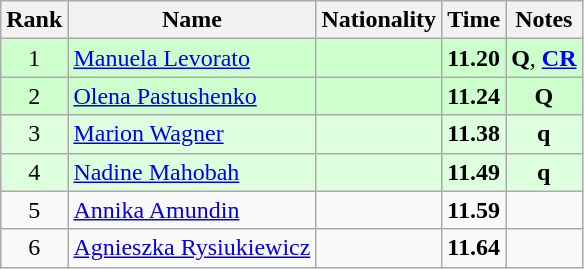<table class="wikitable sortable" style="text-align:center">
<tr>
<th>Rank</th>
<th>Name</th>
<th>Nationality</th>
<th>Time</th>
<th>Notes</th>
</tr>
<tr bgcolor=ccffcc>
<td>1</td>
<td align=left><a href='#'>Manuela Levorato</a></td>
<td align=left></td>
<td><strong>11.20</strong></td>
<td><strong>Q</strong>, <strong><a href='#'>CR</a></strong></td>
</tr>
<tr bgcolor=ccffcc>
<td>2</td>
<td align=left><a href='#'>Olena Pastushenko</a></td>
<td align=left></td>
<td><strong>11.24</strong></td>
<td><strong>Q</strong></td>
</tr>
<tr bgcolor=ddffdd>
<td>3</td>
<td align=left><a href='#'>Marion Wagner</a></td>
<td align=left></td>
<td><strong>11.38</strong></td>
<td><strong>q</strong></td>
</tr>
<tr bgcolor=ddffdd>
<td>4</td>
<td align=left><a href='#'>Nadine Mahobah</a></td>
<td align=left></td>
<td><strong>11.49</strong></td>
<td><strong>q</strong></td>
</tr>
<tr>
<td>5</td>
<td align=left><a href='#'>Annika Amundin</a></td>
<td align=left></td>
<td><strong>11.59</strong></td>
<td></td>
</tr>
<tr>
<td>6</td>
<td align=left><a href='#'>Agnieszka Rysiukiewicz</a></td>
<td align=left></td>
<td><strong>11.64</strong></td>
<td></td>
</tr>
</table>
